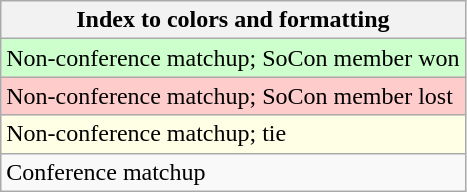<table class="wikitable">
<tr>
<th>Index to colors and formatting</th>
</tr>
<tr bgcolor=#ccffcc>
<td>Non-conference matchup; SoCon member won</td>
</tr>
<tr bgcolor=#ffcccc>
<td>Non-conference matchup; SoCon member lost</td>
</tr>
<tr bgcolor=#ffffe6>
<td>Non-conference matchup; tie</td>
</tr>
<tr>
<td>Conference matchup</td>
</tr>
</table>
